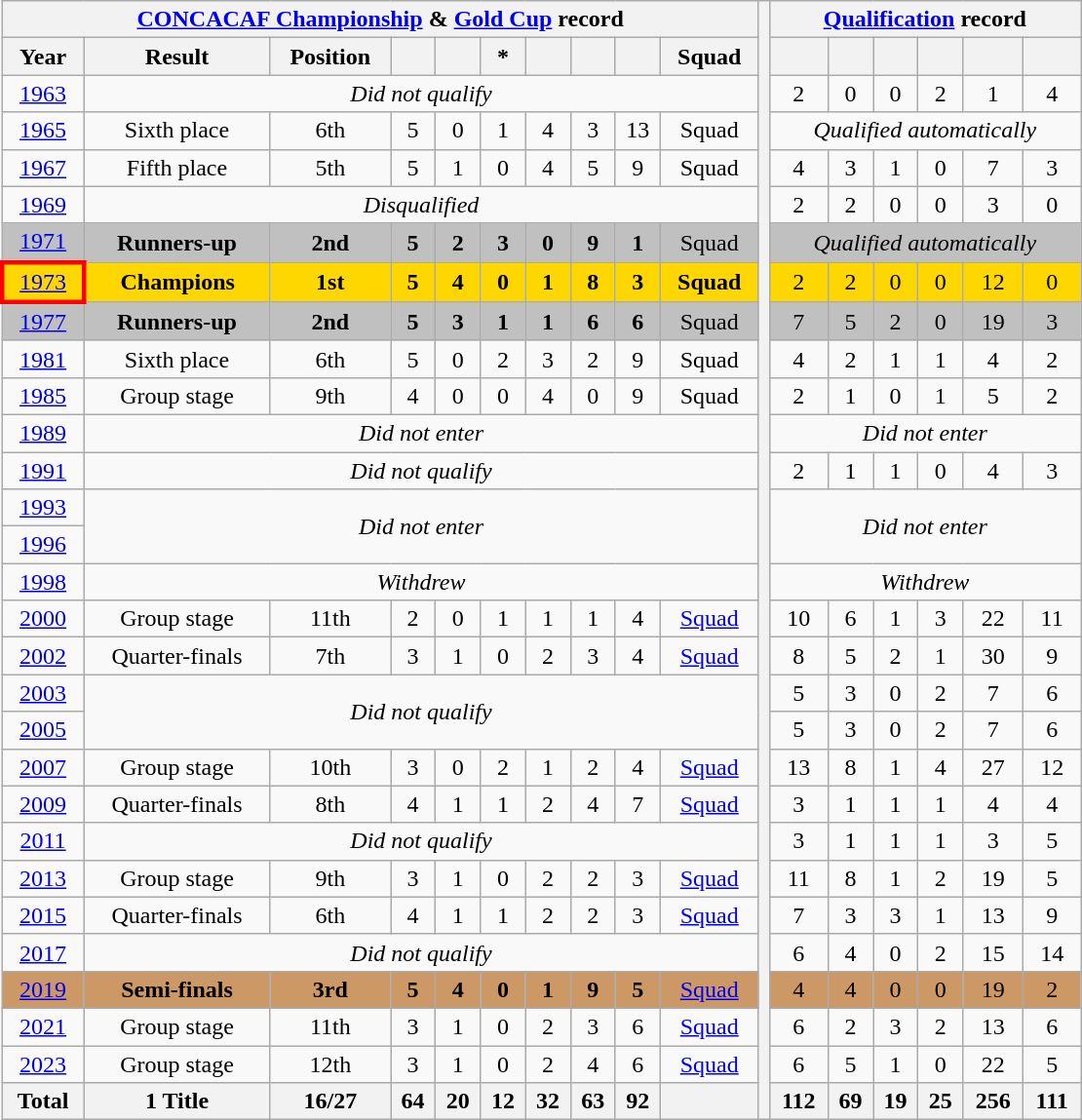<table class="wikitable" style="text-align: center;">
<tr>
<th colspan=10><a href='#'>CONCACAF Championship</a> & <a href='#'>Gold Cup</a> record</th>
<th width=1% rowspan=30></th>
<th colspan=6><a href='#'>Qualification</a> record</th>
</tr>
<tr>
<th>Year</th>
<th>Result</th>
<th>Position</th>
<th></th>
<th></th>
<th>*</th>
<th></th>
<th></th>
<th></th>
<th>Squad</th>
<th></th>
<th></th>
<th></th>
<th></th>
<th></th>
<th></th>
</tr>
<tr>
<td> <a href='#'>1963</a></td>
<td colspan=9><em>Did not qualify</em></td>
<td>2</td>
<td>0</td>
<td>0</td>
<td>2</td>
<td>1</td>
<td>4</td>
</tr>
<tr>
<td> <a href='#'>1965</a></td>
<td>Sixth place</td>
<td>6th</td>
<td>5</td>
<td>0</td>
<td>1</td>
<td>4</td>
<td>3</td>
<td>13</td>
<td>Squad</td>
<td colspan=6><em>Qualified automatically</em></td>
</tr>
<tr>
<td> <a href='#'>1967</a></td>
<td>Fifth place</td>
<td>5th</td>
<td>5</td>
<td>1</td>
<td>0</td>
<td>4</td>
<td>5</td>
<td>9</td>
<td>Squad</td>
<td>4</td>
<td>3</td>
<td>1</td>
<td>0</td>
<td>7</td>
<td>3</td>
</tr>
<tr>
<td> <a href='#'>1969</a></td>
<td colspan=9><em>Disqualified</em></td>
<td>2</td>
<td>2</td>
<td>0</td>
<td>0</td>
<td>3</td>
<td>0</td>
</tr>
<tr style="background:silver;">
<td> <a href='#'>1971</a></td>
<td><strong>Runners-up</strong></td>
<td><strong>2nd</strong></td>
<td><strong>5</strong></td>
<td><strong>2</strong></td>
<td><strong>3</strong></td>
<td><strong>0</strong></td>
<td><strong>9</strong></td>
<td><strong>1</strong></td>
<td>Squad</td>
<td colspan=6><em>Qualified automatically</em></td>
</tr>
<tr style="background:gold;">
<td style="border: 3px solid red"> <a href='#'>1973</a></td>
<td><strong>Champions</strong></td>
<td><strong>1st</strong></td>
<td><strong>5</strong></td>
<td><strong>4</strong></td>
<td><strong>0</strong></td>
<td><strong>1</strong></td>
<td><strong>8</strong></td>
<td><strong>3</strong></td>
<td><strong>Squad</strong></td>
<td>2</td>
<td>2</td>
<td>0</td>
<td>0</td>
<td>12</td>
<td>0</td>
</tr>
<tr style="background:silver;">
<td> <a href='#'>1977</a></td>
<td><strong>Runners-up</strong></td>
<td><strong>2nd</strong></td>
<td><strong>5</strong></td>
<td><strong>3</strong></td>
<td><strong>1</strong></td>
<td><strong>1</strong></td>
<td><strong>6</strong></td>
<td><strong>6</strong></td>
<td>Squad</td>
<td>7</td>
<td>5</td>
<td>2</td>
<td>0</td>
<td>19</td>
<td>3</td>
</tr>
<tr>
<td> <a href='#'>1981</a></td>
<td>Sixth place</td>
<td>6th</td>
<td>5</td>
<td>0</td>
<td>2</td>
<td>3</td>
<td>2</td>
<td>9</td>
<td>Squad</td>
<td>4</td>
<td>2</td>
<td>1</td>
<td>1</td>
<td>4</td>
<td>2</td>
</tr>
<tr>
<td><a href='#'>1985</a></td>
<td>Group stage</td>
<td>9th</td>
<td>4</td>
<td>0</td>
<td>0</td>
<td>4</td>
<td>0</td>
<td>9</td>
<td>Squad</td>
<td>2</td>
<td>1</td>
<td>0</td>
<td>1</td>
<td>5</td>
<td>2</td>
</tr>
<tr>
<td><a href='#'>1989</a></td>
<td colspan=9><em>Did not enter</em></td>
<td colspan=6><em>Did not enter</em></td>
</tr>
<tr>
<td> <a href='#'>1991</a></td>
<td colspan=9><em>Did not qualify</em></td>
<td>2</td>
<td>1</td>
<td>1</td>
<td>0</td>
<td>4</td>
<td>3</td>
</tr>
<tr>
<td>  <a href='#'>1993</a></td>
<td colspan=9 rowspan=2><em>Did not enter</em></td>
<td colspan=6 rowspan=2><em>Did not enter</em></td>
</tr>
<tr>
<td> <a href='#'>1996</a></td>
</tr>
<tr>
<td> <a href='#'>1998</a></td>
<td colspan=9><em>Withdrew</em></td>
<td colspan=6><em>Withdrew</em></td>
</tr>
<tr>
<td> <a href='#'>2000</a></td>
<td>Group stage</td>
<td>11th</td>
<td>2</td>
<td>0</td>
<td>1</td>
<td>1</td>
<td>1</td>
<td>4</td>
<td><a href='#'>Squad</a></td>
<td>10</td>
<td>6</td>
<td>1</td>
<td>3</td>
<td>22</td>
<td>11</td>
</tr>
<tr>
<td> <a href='#'>2002</a></td>
<td>Quarter-finals</td>
<td>7th</td>
<td>3</td>
<td>1</td>
<td>0</td>
<td>2</td>
<td>3</td>
<td>4</td>
<td><a href='#'>Squad</a></td>
<td>8</td>
<td>5</td>
<td>2</td>
<td>1</td>
<td>30</td>
<td>9</td>
</tr>
<tr>
<td>  <a href='#'>2003</a></td>
<td rowspan=2 colspan=9><em>Did not qualify</em></td>
<td>5</td>
<td>3</td>
<td>0</td>
<td>2</td>
<td>7</td>
<td>6</td>
</tr>
<tr>
<td> <a href='#'>2005</a></td>
<td>5</td>
<td>3</td>
<td>0</td>
<td>2</td>
<td>7</td>
<td>6</td>
</tr>
<tr>
<td> <a href='#'>2007</a></td>
<td>Group stage</td>
<td>10th</td>
<td>3</td>
<td>0</td>
<td>2</td>
<td>1</td>
<td>2</td>
<td>4</td>
<td><a href='#'>Squad</a></td>
<td>13</td>
<td>8</td>
<td>1</td>
<td>4</td>
<td>27</td>
<td>12</td>
</tr>
<tr>
<td> <a href='#'>2009</a></td>
<td>Quarter-finals</td>
<td>8th</td>
<td>4</td>
<td>1</td>
<td>1</td>
<td>2</td>
<td>4</td>
<td>7</td>
<td><a href='#'>Squad</a></td>
<td>3</td>
<td>1</td>
<td>1</td>
<td>1</td>
<td>4</td>
<td>4</td>
</tr>
<tr>
<td> <a href='#'>2011</a></td>
<td colspan=9><em>Did not qualify</em></td>
<td>3</td>
<td>1</td>
<td>1</td>
<td>1</td>
<td>3</td>
<td>5</td>
</tr>
<tr>
<td> <a href='#'>2013</a></td>
<td>Group stage</td>
<td>9th</td>
<td>3</td>
<td>1</td>
<td>0</td>
<td>2</td>
<td>2</td>
<td>3</td>
<td><a href='#'>Squad</a></td>
<td>11</td>
<td>8</td>
<td>1</td>
<td>2</td>
<td>19</td>
<td>5</td>
</tr>
<tr>
<td>  <a href='#'>2015</a></td>
<td>Quarter-finals</td>
<td>6th</td>
<td>4</td>
<td>1</td>
<td>1</td>
<td>2</td>
<td>2</td>
<td>3</td>
<td><a href='#'>Squad</a></td>
<td>7</td>
<td>3</td>
<td>3</td>
<td>1</td>
<td>13</td>
<td>9</td>
</tr>
<tr>
<td> <a href='#'>2017</a></td>
<td colspan=9><em>Did not qualify</em></td>
<td>6</td>
<td>4</td>
<td>0</td>
<td>2</td>
<td>15</td>
<td>14</td>
</tr>
<tr style="background:#c96;">
<td>   <a href='#'>2019</a></td>
<td><strong>Semi-finals</strong></td>
<td><strong>3rd</strong></td>
<td><strong>5</strong></td>
<td><strong>4</strong></td>
<td><strong>0</strong></td>
<td><strong>1</strong></td>
<td><strong>9</strong></td>
<td><strong>5</strong></td>
<td><a href='#'>Squad</a></td>
<td>4</td>
<td>4</td>
<td>0</td>
<td>0</td>
<td>19</td>
<td>2</td>
</tr>
<tr>
<td> <a href='#'>2021</a></td>
<td>Group stage</td>
<td>11th</td>
<td>3</td>
<td>1</td>
<td>0</td>
<td>2</td>
<td>3</td>
<td>6</td>
<td><a href='#'>Squad</a></td>
<td>6</td>
<td>2</td>
<td>3</td>
<td>2</td>
<td>13</td>
<td>6</td>
</tr>
<tr>
<td>  <a href='#'>2023</a></td>
<td>Group stage</td>
<td>12th</td>
<td>3</td>
<td>1</td>
<td>0</td>
<td>2</td>
<td>4</td>
<td>6</td>
<td><a href='#'>Squad</a></td>
<td>6</td>
<td>5</td>
<td>1</td>
<td>0</td>
<td>22</td>
<td>5</td>
</tr>
<tr>
<th><strong>Total</strong></th>
<th><strong>1 Title</strong></th>
<th>16/27</th>
<th>64</th>
<th>20</th>
<th>12</th>
<th>32</th>
<th>63</th>
<th>92</th>
<th></th>
<th>112</th>
<th>69</th>
<th>19</th>
<th>25</th>
<th>256</th>
<th>111</th>
</tr>
</table>
